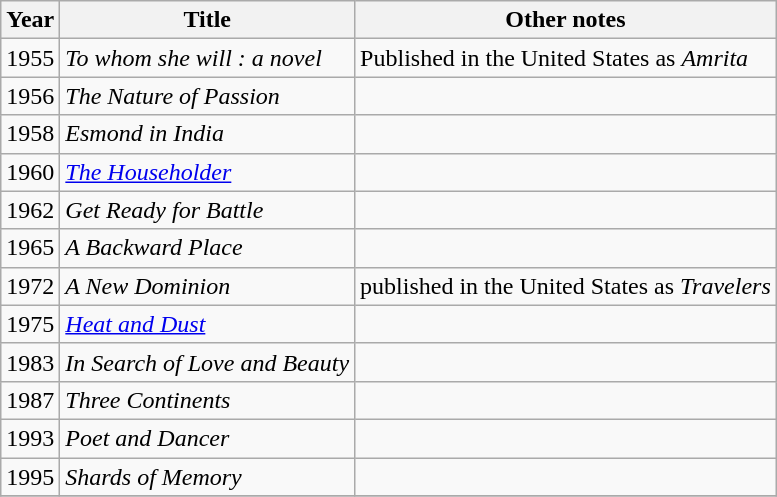<table class="wikitable">
<tr>
<th scope="col">Year</th>
<th scope="col">Title</th>
<th scope="col">Other notes</th>
</tr>
<tr>
<td>1955</td>
<td><em>To whom she will : a novel</em></td>
<td>Published in the United States as <em>Amrita</em></td>
</tr>
<tr>
<td>1956</td>
<td><em>The Nature of Passion</em></td>
<td></td>
</tr>
<tr>
<td>1958</td>
<td><em>Esmond in India</em></td>
<td></td>
</tr>
<tr>
<td>1960</td>
<td><em><a href='#'>The Householder</a></em></td>
<td></td>
</tr>
<tr>
<td>1962</td>
<td><em>Get Ready for Battle</em></td>
<td></td>
</tr>
<tr>
<td>1965</td>
<td><em>A Backward Place</em></td>
<td></td>
</tr>
<tr>
<td>1972</td>
<td><em>A New Dominion</em></td>
<td>published in the United States as <em>Travelers</em></td>
</tr>
<tr>
<td>1975</td>
<td><em><a href='#'>Heat and Dust</a></em></td>
<td></td>
</tr>
<tr>
<td>1983</td>
<td><em>In Search of Love and Beauty</em></td>
<td></td>
</tr>
<tr>
<td>1987</td>
<td><em>Three Continents</em></td>
<td></td>
</tr>
<tr>
<td>1993</td>
<td><em>Poet and Dancer</em></td>
<td></td>
</tr>
<tr>
<td>1995</td>
<td><em>Shards of Memory</em></td>
<td></td>
</tr>
<tr>
</tr>
</table>
